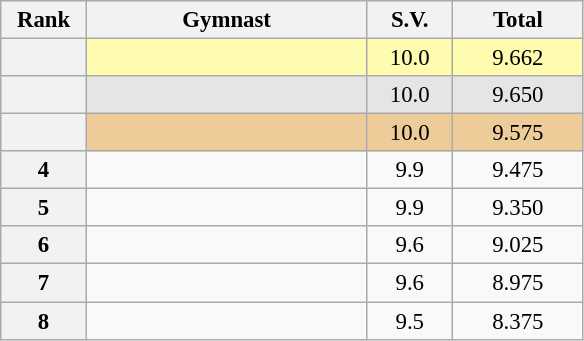<table class="wikitable sortable" style="text-align:center; font-size:95%">
<tr>
<th scope="col" style="width:50px;">Rank</th>
<th scope="col" style="width:180px;">Gymnast</th>
<th scope="col" style="width:50px;">S.V.</th>
<th scope="col" style="width:80px;">Total</th>
</tr>
<tr style="background:#fffcaf;">
<th scope=row style="text-align:center"></th>
<td style="text-align:left;"></td>
<td>10.0</td>
<td>9.662</td>
</tr>
<tr style="background:#e5e5e5;">
<th scope=row style="text-align:center"></th>
<td style="text-align:left;"></td>
<td>10.0</td>
<td>9.650</td>
</tr>
<tr style="background:#ec9;">
<th scope=row style="text-align:center"></th>
<td style="text-align:left;"></td>
<td>10.0</td>
<td>9.575</td>
</tr>
<tr>
<th scope=row style="text-align:center">4</th>
<td style="text-align:left;"></td>
<td>9.9</td>
<td>9.475</td>
</tr>
<tr>
<th scope=row style="text-align:center">5</th>
<td style="text-align:left;"></td>
<td>9.9</td>
<td>9.350</td>
</tr>
<tr>
<th scope=row style="text-align:center">6</th>
<td style="text-align:left;"></td>
<td>9.6</td>
<td>9.025</td>
</tr>
<tr>
<th scope=row style="text-align:center">7</th>
<td style="text-align:left;"></td>
<td>9.6</td>
<td>8.975</td>
</tr>
<tr>
<th scope=row style="text-align:center">8</th>
<td style="text-align:left;"></td>
<td>9.5</td>
<td>8.375</td>
</tr>
</table>
